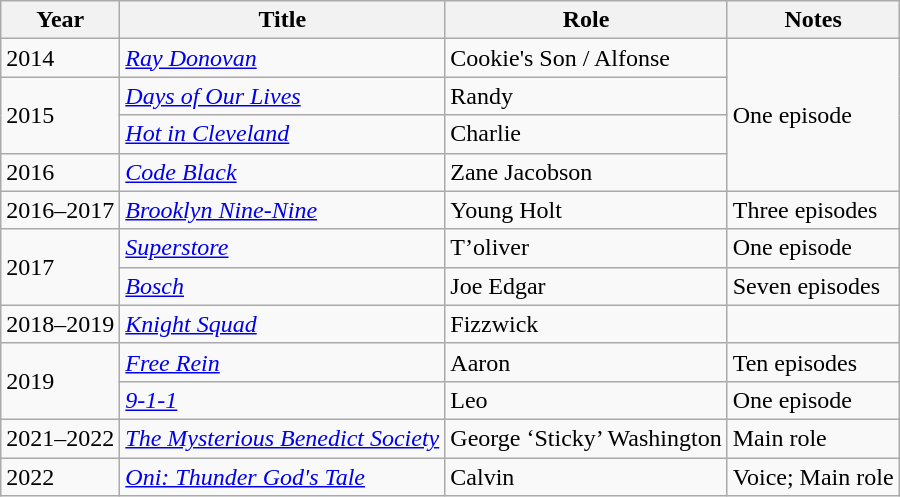<table class="wikitable sortable">
<tr>
<th scope="col">Year</th>
<th scope="col">Title</th>
<th scope="col">Role</th>
<th scope="col" class="unsortable">Notes</th>
</tr>
<tr>
<td>2014</td>
<td><em><a href='#'>Ray Donovan</a></em></td>
<td>Cookie's Son / Alfonse</td>
<td rowspan=4>One episode</td>
</tr>
<tr>
<td rowspan=2>2015</td>
<td><em><a href='#'>Days of Our Lives</a></em></td>
<td>Randy</td>
</tr>
<tr>
<td><em><a href='#'>Hot in Cleveland</a></em></td>
<td>Charlie</td>
</tr>
<tr>
<td>2016</td>
<td><em><a href='#'>Code Black</a></em></td>
<td>Zane Jacobson</td>
</tr>
<tr>
<td>2016–2017</td>
<td><em><a href='#'>Brooklyn Nine-Nine</a></em></td>
<td>Young Holt</td>
<td>Three episodes</td>
</tr>
<tr>
<td rowspan=2>2017</td>
<td><em><a href='#'>Superstore</a></em></td>
<td>T’oliver</td>
<td>One episode</td>
</tr>
<tr>
<td><em><a href='#'>Bosch</a></em></td>
<td>Joe Edgar</td>
<td>Seven episodes</td>
</tr>
<tr>
<td>2018–2019</td>
<td><em><a href='#'>Knight Squad</a></em></td>
<td>Fizzwick</td>
<td></td>
</tr>
<tr>
<td rowspan=2>2019</td>
<td><em><a href='#'>Free Rein</a></em></td>
<td>Aaron</td>
<td>Ten episodes</td>
</tr>
<tr>
<td><em><a href='#'>9-1-1</a></em></td>
<td>Leo</td>
<td>One episode</td>
</tr>
<tr>
<td>2021–2022</td>
<td><em><a href='#'>The Mysterious Benedict Society</a></em> </td>
<td>George ‘Sticky’ Washington</td>
<td>Main role</td>
</tr>
<tr>
<td>2022</td>
<td><em><a href='#'>Oni: Thunder God's Tale</a></em></td>
<td>Calvin</td>
<td>Voice; Main role</td>
</tr>
</table>
